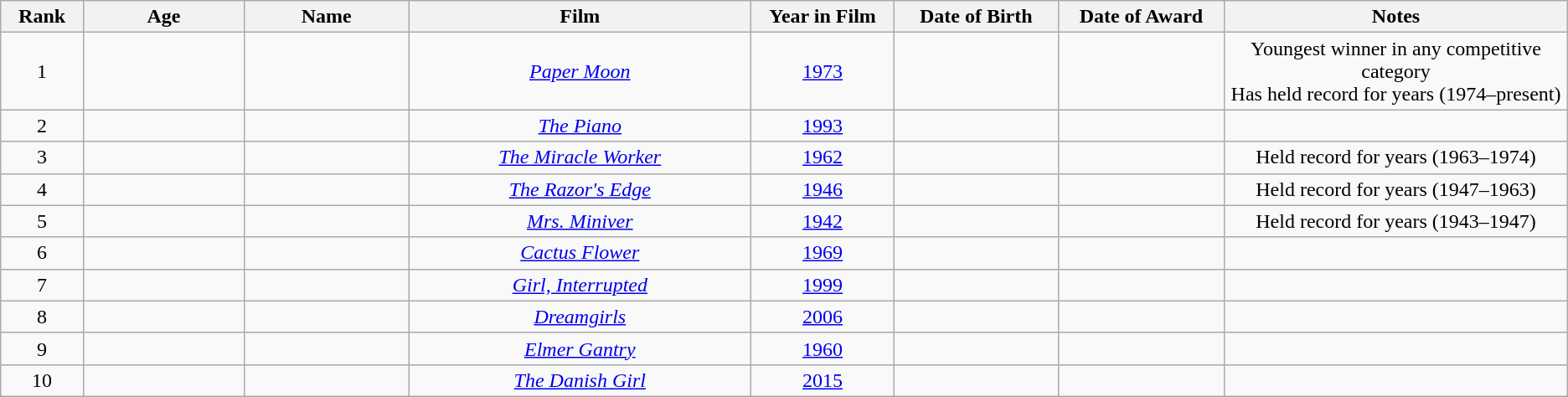<table class="wikitable sortable" style="text-align: center">
<tr>
<th style="width:065px;">Rank</th>
<th style="width:150px;">Age</th>
<th style="width:150px;">Name</th>
<th style="width:325px;">Film</th>
<th style="width:130px;">Year in Film</th>
<th style="width:150px;">Date of Birth</th>
<th style="width:150px;">Date of Award</th>
<th style="width:325px;">Notes</th>
</tr>
<tr>
<td>1</td>
<td></td>
<td></td>
<td><em><a href='#'>Paper Moon</a></em></td>
<td><a href='#'>1973</a></td>
<td></td>
<td></td>
<td>Youngest winner in any competitive category<br>Has held record for  years (1974–present)</td>
</tr>
<tr>
<td>2</td>
<td></td>
<td></td>
<td><em><a href='#'>The Piano</a></em></td>
<td><a href='#'>1993</a></td>
<td></td>
<td></td>
<td></td>
</tr>
<tr>
<td>3</td>
<td></td>
<td></td>
<td><em><a href='#'>The Miracle Worker</a></em></td>
<td><a href='#'>1962</a></td>
<td></td>
<td></td>
<td>Held record for  years (1963–1974)</td>
</tr>
<tr>
<td>4</td>
<td></td>
<td></td>
<td><em><a href='#'>The Razor's Edge</a></em></td>
<td><a href='#'>1946</a></td>
<td></td>
<td></td>
<td>Held record for  years (1947–1963)</td>
</tr>
<tr>
<td>5</td>
<td></td>
<td></td>
<td><em><a href='#'>Mrs. Miniver</a></em></td>
<td><a href='#'>1942</a></td>
<td></td>
<td></td>
<td>Held record for  years (1943–1947)</td>
</tr>
<tr>
<td>6</td>
<td></td>
<td></td>
<td><em><a href='#'>Cactus Flower</a></em></td>
<td><a href='#'>1969</a></td>
<td></td>
<td></td>
<td></td>
</tr>
<tr>
<td>7</td>
<td></td>
<td></td>
<td><em><a href='#'>Girl, Interrupted</a></em></td>
<td><a href='#'>1999</a></td>
<td></td>
<td></td>
<td></td>
</tr>
<tr>
<td>8</td>
<td></td>
<td></td>
<td><em><a href='#'>Dreamgirls</a></em></td>
<td><a href='#'>2006</a></td>
<td></td>
<td></td>
<td></td>
</tr>
<tr>
<td>9</td>
<td></td>
<td></td>
<td><em><a href='#'>Elmer Gantry</a></em></td>
<td><a href='#'>1960</a></td>
<td></td>
<td></td>
<td></td>
</tr>
<tr>
<td>10</td>
<td></td>
<td></td>
<td><em><a href='#'>The Danish Girl</a></em></td>
<td><a href='#'>2015</a></td>
<td></td>
<td></td>
<td></td>
</tr>
</table>
